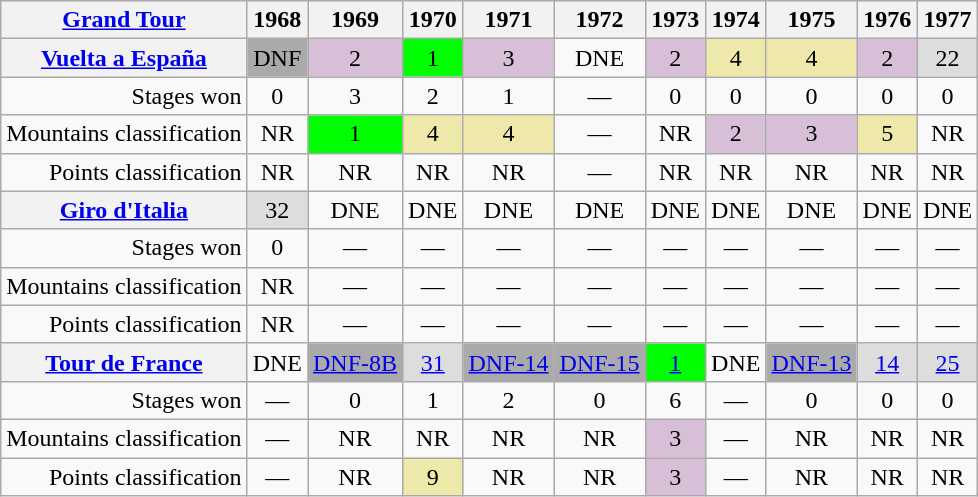<table class="wikitable">
<tr>
<th scope="col"><a href='#'>Grand Tour</a></th>
<th scope="col">1968</th>
<th scope="col">1969</th>
<th scope="col">1970</th>
<th scope="col">1971</th>
<th scope="col">1972</th>
<th scope="col">1973</th>
<th scope="col">1974</th>
<th scope="col">1975</th>
<th scope="col">1976</th>
<th scope="col">1977</th>
</tr>
<tr>
<th scope="row"><a href='#'>Vuelta a España</a></th>
<td style="text-align:center; background:#aaa;">DNF</td>
<td style="text-align:center; background:thistle;">2</td>
<td style="text-align:center; background:#0f0;">1</td>
<td style="text-align:center; background:thistle;">3</td>
<td style="text-align:center;">DNE</td>
<td style="text-align:center; background:thistle;">2</td>
<td style="text-align:center; background:#eee8aa;">4</td>
<td style="text-align:center; background:#eee8aa;">4</td>
<td style="text-align:center; background:thistle;">2</td>
<td style="text-align:center; background:#ddd;">22</td>
</tr>
<tr>
<td style="text-align:right;">Stages won</td>
<td style="text-align:center;">0</td>
<td style="text-align:center;">3</td>
<td style="text-align:center;">2</td>
<td style="text-align:center;">1</td>
<td style="text-align:center;">—</td>
<td style="text-align:center;">0</td>
<td style="text-align:center;">0</td>
<td style="text-align:center;">0</td>
<td style="text-align:center;">0</td>
<td style="text-align:center;">0</td>
</tr>
<tr>
<td style="text-align:right;">Mountains classification</td>
<td style="text-align:center;">NR</td>
<td style="text-align:center; background:#0f0;">1</td>
<td style="text-align:center; background:#eee8aa;">4</td>
<td style="text-align:center; background:#eee8aa;">4</td>
<td style="text-align:center;">—</td>
<td style="text-align:center;">NR</td>
<td style="text-align:center; background:thistle;">2</td>
<td style="text-align:center; background:thistle;">3</td>
<td style="text-align:center; background:#eee8aa;">5</td>
<td style="text-align:center;">NR</td>
</tr>
<tr>
<td style="text-align:right;">Points classification</td>
<td style="text-align:center;">NR</td>
<td style="text-align:center;">NR</td>
<td style="text-align:center;">NR</td>
<td style="text-align:center;">NR</td>
<td style="text-align:center;">—</td>
<td style="text-align:center;">NR</td>
<td style="text-align:center;">NR</td>
<td style="text-align:center;">NR</td>
<td style="text-align:center;">NR</td>
<td style="text-align:center;">NR</td>
</tr>
<tr>
<th scope="row"><a href='#'>Giro d'Italia</a></th>
<td style="text-align:center; background:#ddd;">32</td>
<td style="text-align:center;">DNE</td>
<td style="text-align:center;">DNE</td>
<td style="text-align:center;">DNE</td>
<td style="text-align:center;">DNE</td>
<td style="text-align:center;">DNE</td>
<td style="text-align:center;">DNE</td>
<td style="text-align:center;">DNE</td>
<td style="text-align:center;">DNE</td>
<td style="text-align:center;">DNE</td>
</tr>
<tr>
<td style="text-align:right;">Stages won</td>
<td style="text-align:center;">0</td>
<td style="text-align:center;">—</td>
<td style="text-align:center;">—</td>
<td style="text-align:center;">—</td>
<td style="text-align:center;">—</td>
<td style="text-align:center;">—</td>
<td style="text-align:center;">—</td>
<td style="text-align:center;">—</td>
<td style="text-align:center;">—</td>
<td style="text-align:center;">—</td>
</tr>
<tr>
<td style="text-align:right;">Mountains classification</td>
<td style="text-align:center;">NR</td>
<td style="text-align:center;">—</td>
<td style="text-align:center;">—</td>
<td style="text-align:center;">—</td>
<td style="text-align:center;">—</td>
<td style="text-align:center;">—</td>
<td style="text-align:center;">—</td>
<td style="text-align:center;">—</td>
<td style="text-align:center;">—</td>
<td style="text-align:center;">—</td>
</tr>
<tr>
<td style="text-align:right;">Points classification</td>
<td style="text-align:center;">NR</td>
<td style="text-align:center;">—</td>
<td style="text-align:center;">—</td>
<td style="text-align:center;">—</td>
<td style="text-align:center;">—</td>
<td style="text-align:center;">—</td>
<td style="text-align:center;">—</td>
<td style="text-align:center;">—</td>
<td style="text-align:center;">—</td>
<td style="text-align:center;">—</td>
</tr>
<tr>
<th scope="row"><a href='#'>Tour de France</a></th>
<td style="text-align:center;">DNE</td>
<td style="text-align:center; background:#aaa;"><a href='#'>DNF-8B</a></td>
<td style="text-align:center; background:#ddd;"><a href='#'>31</a></td>
<td style="text-align:center; background:#aaa;"><a href='#'>DNF-14</a></td>
<td style="text-align:center; background:#aaa;"><a href='#'>DNF-15</a></td>
<td style="text-align:center; background:#0f0;"><a href='#'>1</a></td>
<td style="text-align:center;">DNE</td>
<td style="text-align:center; background:#aaa;"><a href='#'>DNF-13</a></td>
<td style="text-align:center; background:#ddd;"><a href='#'>14</a></td>
<td style="text-align:center; background:#ddd;"><a href='#'>25</a></td>
</tr>
<tr>
<td style="text-align:right;">Stages won</td>
<td style="text-align:center;">—</td>
<td style="text-align:center;">0</td>
<td style="text-align:center;">1</td>
<td style="text-align:center;">2</td>
<td style="text-align:center;">0</td>
<td style="text-align:center;">6</td>
<td style="text-align:center;">—</td>
<td style="text-align:center;">0</td>
<td style="text-align:center;">0</td>
<td style="text-align:center;">0</td>
</tr>
<tr>
<td style="text-align:right;">Mountains classification</td>
<td style="text-align:center;">—</td>
<td style="text-align:center;">NR</td>
<td style="text-align:center;">NR</td>
<td style="text-align:center;">NR</td>
<td style="text-align:center;">NR</td>
<td style="text-align:center; background:thistle;">3</td>
<td style="text-align:center;">—</td>
<td style="text-align:center;">NR</td>
<td style="text-align:center;">NR</td>
<td style="text-align:center;">NR</td>
</tr>
<tr>
<td style="text-align:right;">Points classification</td>
<td style="text-align:center;">—</td>
<td style="text-align:center;">NR</td>
<td style="text-align:center; background:#eee8aa;">9</td>
<td style="text-align:center;">NR</td>
<td style="text-align:center;">NR</td>
<td style="text-align:center; background:thistle;">3</td>
<td style="text-align:center;">—</td>
<td style="text-align:center;">NR</td>
<td style="text-align:center;">NR</td>
<td style="text-align:center;">NR</td>
</tr>
</table>
